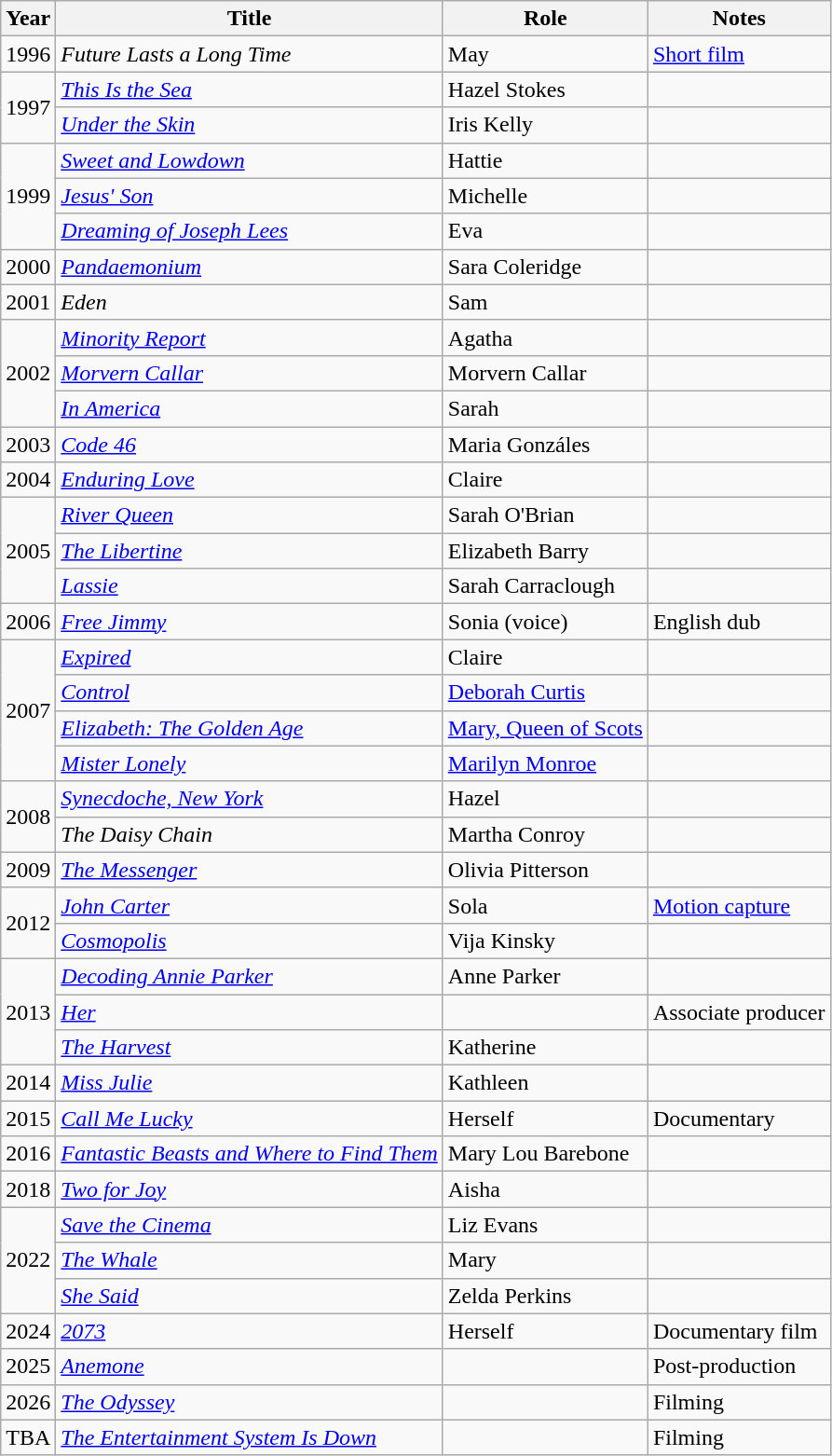<table class="wikitable sortable">
<tr>
<th>Year</th>
<th>Title</th>
<th>Role</th>
<th class="unsortable">Notes</th>
</tr>
<tr>
<td>1996</td>
<td><em>Future Lasts a Long Time</em></td>
<td>May</td>
<td><a href='#'>Short film</a></td>
</tr>
<tr>
<td rowspan="2">1997</td>
<td><em><a href='#'>This Is the Sea</a></em></td>
<td>Hazel Stokes</td>
<td></td>
</tr>
<tr>
<td><em><a href='#'>Under the Skin</a></em></td>
<td>Iris Kelly</td>
<td></td>
</tr>
<tr>
<td rowspan="3">1999</td>
<td><em><a href='#'>Sweet and Lowdown</a></em></td>
<td>Hattie</td>
<td></td>
</tr>
<tr>
<td><em><a href='#'>Jesus' Son</a></em></td>
<td>Michelle</td>
<td></td>
</tr>
<tr>
<td><em><a href='#'>Dreaming of Joseph Lees</a></em></td>
<td>Eva</td>
<td></td>
</tr>
<tr>
<td>2000</td>
<td><em><a href='#'>Pandaemonium</a></em></td>
<td>Sara Coleridge</td>
<td></td>
</tr>
<tr>
<td>2001</td>
<td><em>Eden</em></td>
<td>Sam</td>
<td></td>
</tr>
<tr>
<td rowspan="3">2002</td>
<td><em><a href='#'>Minority Report</a></em></td>
<td>Agatha</td>
<td></td>
</tr>
<tr>
<td><em><a href='#'>Morvern Callar</a></em></td>
<td>Morvern Callar</td>
<td></td>
</tr>
<tr>
<td><em><a href='#'>In America</a></em></td>
<td>Sarah</td>
<td></td>
</tr>
<tr>
<td>2003</td>
<td><em><a href='#'>Code 46</a></em></td>
<td>Maria Gonzáles</td>
<td></td>
</tr>
<tr>
<td>2004</td>
<td><em><a href='#'>Enduring Love</a></em></td>
<td>Claire</td>
<td></td>
</tr>
<tr>
<td rowspan="3">2005</td>
<td><em><a href='#'>River Queen</a></em></td>
<td>Sarah O'Brian</td>
<td></td>
</tr>
<tr>
<td><em><a href='#'>The Libertine</a></em></td>
<td>Elizabeth Barry</td>
<td></td>
</tr>
<tr>
<td><em><a href='#'>Lassie</a></em></td>
<td>Sarah Carraclough</td>
<td></td>
</tr>
<tr>
<td>2006</td>
<td><em><a href='#'>Free Jimmy</a></em></td>
<td>Sonia (voice)</td>
<td>English dub</td>
</tr>
<tr>
<td rowspan="4">2007</td>
<td><em><a href='#'>Expired</a></em></td>
<td>Claire</td>
<td></td>
</tr>
<tr>
<td><em><a href='#'>Control</a></em></td>
<td><a href='#'>Deborah Curtis</a></td>
<td></td>
</tr>
<tr>
<td><em><a href='#'>Elizabeth: The Golden Age</a></em></td>
<td><a href='#'>Mary, Queen of Scots</a></td>
<td></td>
</tr>
<tr>
<td><em><a href='#'>Mister Lonely</a></em></td>
<td><a href='#'>Marilyn Monroe</a></td>
<td></td>
</tr>
<tr>
<td rowspan="2">2008</td>
<td><em><a href='#'>Synecdoche, New York</a></em></td>
<td>Hazel</td>
<td></td>
</tr>
<tr>
<td><em>The Daisy Chain</em></td>
<td>Martha Conroy</td>
<td></td>
</tr>
<tr>
<td>2009</td>
<td><em><a href='#'>The Messenger</a></em></td>
<td>Olivia Pitterson</td>
<td></td>
</tr>
<tr>
<td rowspan="2">2012</td>
<td><em><a href='#'>John Carter</a></em></td>
<td>Sola</td>
<td><a href='#'>Motion capture</a></td>
</tr>
<tr>
<td><em><a href='#'>Cosmopolis</a></em></td>
<td>Vija Kinsky</td>
<td></td>
</tr>
<tr>
<td rowspan="3">2013</td>
<td><em><a href='#'>Decoding Annie Parker</a></em></td>
<td>Anne Parker</td>
<td></td>
</tr>
<tr>
<td><em><a href='#'>Her</a></em></td>
<td></td>
<td>Associate producer</td>
</tr>
<tr>
<td><em><a href='#'>The Harvest</a></em></td>
<td>Katherine</td>
<td></td>
</tr>
<tr>
<td>2014</td>
<td><em><a href='#'>Miss Julie</a></em></td>
<td>Kathleen</td>
<td></td>
</tr>
<tr>
<td>2015</td>
<td><em><a href='#'>Call Me Lucky</a></em></td>
<td>Herself</td>
<td>Documentary</td>
</tr>
<tr>
<td>2016</td>
<td><em><a href='#'>Fantastic Beasts and Where to Find Them</a></em></td>
<td>Mary Lou Barebone</td>
<td></td>
</tr>
<tr>
<td>2018</td>
<td><em><a href='#'>Two for Joy</a></em></td>
<td>Aisha</td>
<td></td>
</tr>
<tr>
<td rowspan="3">2022</td>
<td><em><a href='#'>Save the Cinema</a></em></td>
<td>Liz Evans</td>
<td></td>
</tr>
<tr>
<td><em><a href='#'>The Whale</a></em></td>
<td>Mary</td>
<td></td>
</tr>
<tr>
<td><em><a href='#'>She Said</a></em></td>
<td>Zelda Perkins</td>
<td></td>
</tr>
<tr>
<td>2024</td>
<td><em><a href='#'>2073</a></em></td>
<td>Herself</td>
<td>Documentary film</td>
</tr>
<tr>
<td>2025</td>
<td><em><a href='#'>Anemone</a></em></td>
<td></td>
<td>Post-production</td>
</tr>
<tr>
<td>2026</td>
<td><em><a href='#'>The Odyssey</a></em></td>
<td></td>
<td>Filming</td>
</tr>
<tr>
<td>TBA</td>
<td><em><a href='#'>The Entertainment System Is Down</a></em></td>
<td></td>
<td>Filming</td>
</tr>
</table>
